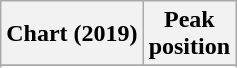<table class="wikitable sortable plainrowheaders" style="text-align:center;" border="1">
<tr>
<th>Chart (2019)</th>
<th>Peak<br>position</th>
</tr>
<tr>
</tr>
<tr>
</tr>
</table>
